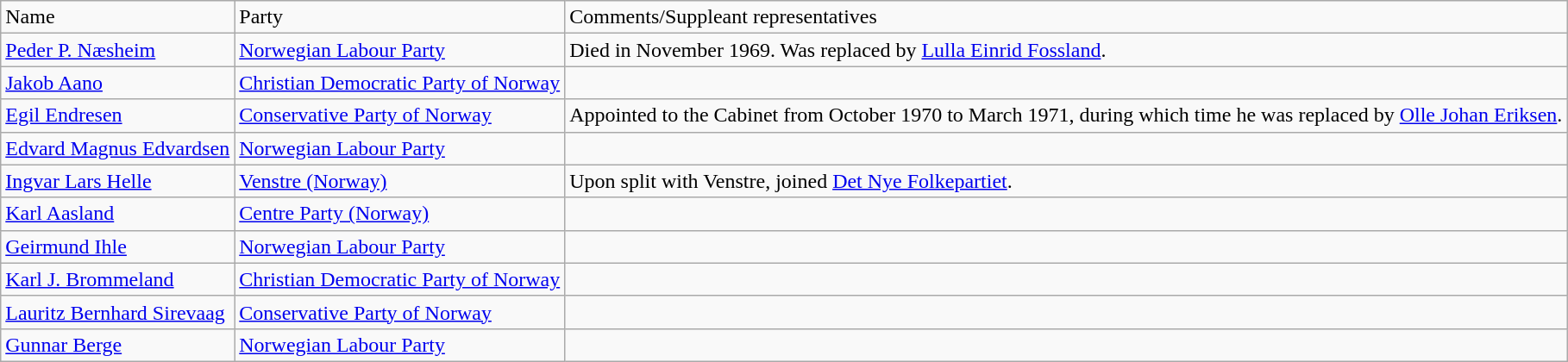<table class="wikitable">
<tr>
<td>Name</td>
<td>Party</td>
<td>Comments/Suppleant representatives</td>
</tr>
<tr>
<td><a href='#'>Peder P. Næsheim</a></td>
<td><a href='#'>Norwegian Labour Party</a></td>
<td>Died in November 1969. Was replaced by <a href='#'>Lulla Einrid Fossland</a>.</td>
</tr>
<tr>
<td><a href='#'>Jakob Aano</a></td>
<td><a href='#'>Christian Democratic Party of Norway</a></td>
<td></td>
</tr>
<tr>
<td><a href='#'>Egil Endresen</a></td>
<td><a href='#'>Conservative Party of Norway</a></td>
<td>Appointed to the Cabinet from October 1970 to March 1971, during which time he was replaced by <a href='#'>Olle Johan Eriksen</a>.</td>
</tr>
<tr>
<td><a href='#'>Edvard Magnus Edvardsen</a></td>
<td><a href='#'>Norwegian Labour Party</a></td>
<td></td>
</tr>
<tr>
<td><a href='#'>Ingvar Lars Helle</a></td>
<td><a href='#'>Venstre (Norway)</a></td>
<td>Upon split with Venstre, joined <a href='#'>Det Nye Folkepartiet</a>.</td>
</tr>
<tr>
<td><a href='#'>Karl Aasland</a></td>
<td><a href='#'>Centre Party (Norway)</a></td>
<td></td>
</tr>
<tr>
<td><a href='#'>Geirmund Ihle</a></td>
<td><a href='#'>Norwegian Labour Party</a></td>
<td></td>
</tr>
<tr>
<td><a href='#'>Karl J. Brommeland</a></td>
<td><a href='#'>Christian Democratic Party of Norway</a></td>
<td></td>
</tr>
<tr>
<td><a href='#'>Lauritz Bernhard Sirevaag</a></td>
<td><a href='#'>Conservative Party of Norway</a></td>
<td></td>
</tr>
<tr>
<td><a href='#'>Gunnar Berge</a></td>
<td><a href='#'>Norwegian Labour Party</a></td>
<td></td>
</tr>
</table>
